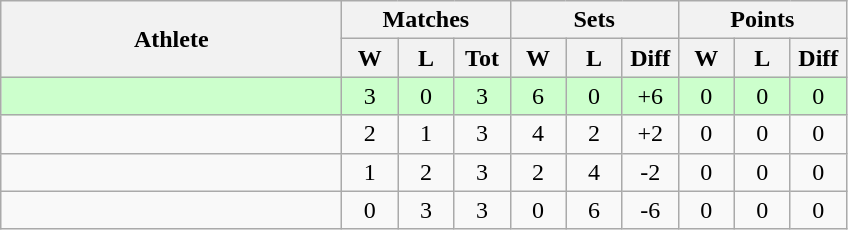<table class=wikitable style="text-align:center">
<tr>
<th rowspan=2 width=220>Athlete</th>
<th colspan=3 width=90>Matches</th>
<th colspan=3 width=90>Sets</th>
<th colspan=3 width=90>Points</th>
</tr>
<tr>
<th width=30>W</th>
<th width=30>L</th>
<th width=30>Tot</th>
<th width=30>W</th>
<th width=30>L</th>
<th width=30>Diff</th>
<th width=30>W</th>
<th width=30>L</th>
<th width=30>Diff</th>
</tr>
<tr bgcolor=ccffcc>
<td style="text-align:left"></td>
<td>3</td>
<td>0</td>
<td>3</td>
<td>6</td>
<td>0</td>
<td>+6</td>
<td>0</td>
<td>0</td>
<td>0</td>
</tr>
<tr>
<td style="text-align:left"></td>
<td>2</td>
<td>1</td>
<td>3</td>
<td>4</td>
<td>2</td>
<td>+2</td>
<td>0</td>
<td>0</td>
<td>0</td>
</tr>
<tr>
<td style="text-align:left"></td>
<td>1</td>
<td>2</td>
<td>3</td>
<td>2</td>
<td>4</td>
<td>-2</td>
<td>0</td>
<td>0</td>
<td>0</td>
</tr>
<tr>
<td style="text-align:left"></td>
<td>0</td>
<td>3</td>
<td>3</td>
<td>0</td>
<td>6</td>
<td>-6</td>
<td>0</td>
<td>0</td>
<td>0</td>
</tr>
</table>
